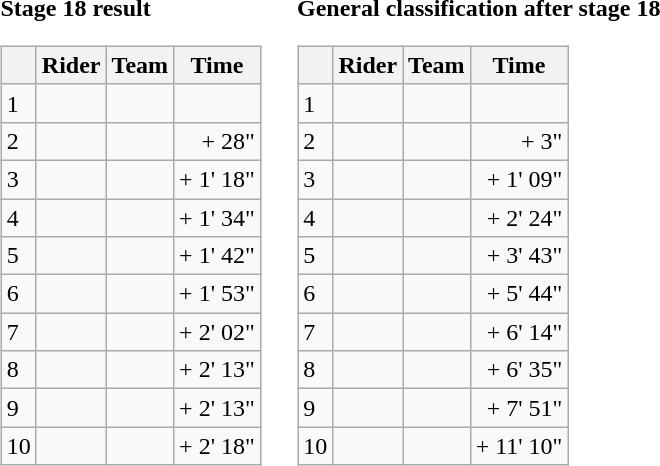<table>
<tr>
<td><strong>Stage 18 result</strong><br><table class="wikitable">
<tr>
<th></th>
<th>Rider</th>
<th>Team</th>
<th>Time</th>
</tr>
<tr>
<td>1</td>
<td></td>
<td></td>
<td align="right"></td>
</tr>
<tr>
<td>2</td>
<td></td>
<td></td>
<td align="right">+ 28"</td>
</tr>
<tr>
<td>3</td>
<td></td>
<td></td>
<td align="right">+ 1' 18"</td>
</tr>
<tr>
<td>4</td>
<td></td>
<td></td>
<td align="right">+ 1' 34"</td>
</tr>
<tr>
<td>5</td>
<td></td>
<td></td>
<td align="right">+ 1' 42"</td>
</tr>
<tr>
<td>6</td>
<td> </td>
<td></td>
<td align="right">+ 1' 53"</td>
</tr>
<tr>
<td>7</td>
<td></td>
<td></td>
<td align="right">+ 2' 02"</td>
</tr>
<tr>
<td>8</td>
<td></td>
<td></td>
<td align="right">+ 2' 13"</td>
</tr>
<tr>
<td>9</td>
<td> </td>
<td></td>
<td align="right">+ 2' 13"</td>
</tr>
<tr>
<td>10</td>
<td> </td>
<td></td>
<td align="right">+ 2' 18"</td>
</tr>
</table>
</td>
<td></td>
<td><strong>General classification after stage 18</strong><br><table class="wikitable">
<tr>
<th></th>
<th>Rider</th>
<th>Team</th>
<th>Time</th>
</tr>
<tr>
<td>1</td>
<td> </td>
<td></td>
<td align="right"></td>
</tr>
<tr>
<td>2</td>
<td> </td>
<td></td>
<td align="right">+ 3"</td>
</tr>
<tr>
<td>3</td>
<td> </td>
<td></td>
<td align="right">+ 1' 09"</td>
</tr>
<tr>
<td>4</td>
<td></td>
<td></td>
<td align="right">+ 2' 24"</td>
</tr>
<tr>
<td>5</td>
<td></td>
<td></td>
<td align="right">+ 3' 43"</td>
</tr>
<tr>
<td>6</td>
<td></td>
<td></td>
<td align="right">+ 5' 44"</td>
</tr>
<tr>
<td>7</td>
<td></td>
<td></td>
<td align="right">+ 6' 14"</td>
</tr>
<tr>
<td>8</td>
<td></td>
<td></td>
<td align="right">+ 6' 35"</td>
</tr>
<tr>
<td>9</td>
<td></td>
<td></td>
<td align="right">+ 7' 51"</td>
</tr>
<tr>
<td>10</td>
<td></td>
<td></td>
<td align="right">+ 11' 10"</td>
</tr>
</table>
</td>
</tr>
</table>
